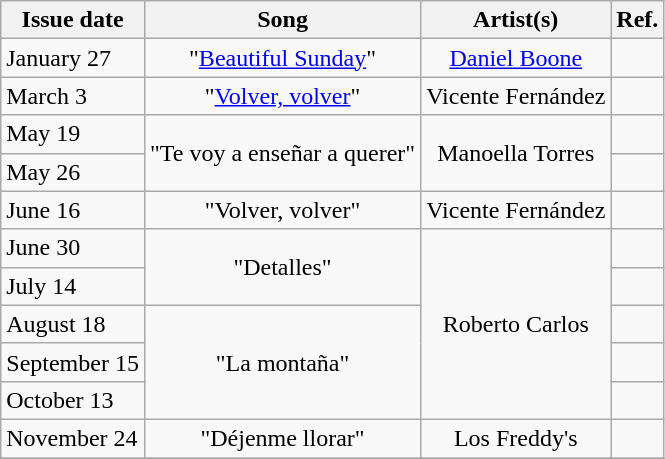<table class="wikitable" style="text-align: left;">
<tr>
<th>Issue date</th>
<th>Song</th>
<th>Artist(s)</th>
<th>Ref.</th>
</tr>
<tr>
<td>January 27</td>
<td align="center">"<a href='#'>Beautiful Sunday</a>"</td>
<td align="center"><a href='#'>Daniel Boone</a></td>
<td align="center"></td>
</tr>
<tr>
<td>March 3</td>
<td align="center">"<a href='#'>Volver, volver</a>"</td>
<td align="center">Vicente Fernández</td>
<td align="center"></td>
</tr>
<tr>
<td>May 19</td>
<td align="center" rowspan="2">"Te voy a enseñar a querer"</td>
<td align="center" rowspan="2">Manoella Torres</td>
<td align="center"></td>
</tr>
<tr>
<td>May 26</td>
<td align="center"></td>
</tr>
<tr>
<td>June 16</td>
<td align="center">"Volver, volver"</td>
<td align="center">Vicente Fernández</td>
<td align="center"></td>
</tr>
<tr>
<td>June 30</td>
<td align="center" rowspan="2">"Detalles"</td>
<td align="center" rowspan="5">Roberto Carlos</td>
<td align="center"></td>
</tr>
<tr>
<td>July 14</td>
<td align="center"></td>
</tr>
<tr>
<td>August 18</td>
<td align="center" rowspan="3">"La montaña"</td>
<td align="center"></td>
</tr>
<tr>
<td>September 15</td>
<td align="center"></td>
</tr>
<tr>
<td>October 13</td>
<td align="center"></td>
</tr>
<tr>
<td>November 24</td>
<td align="center">"Déjenme llorar"</td>
<td align="center">Los Freddy's</td>
<td align="center"></td>
</tr>
<tr>
</tr>
</table>
